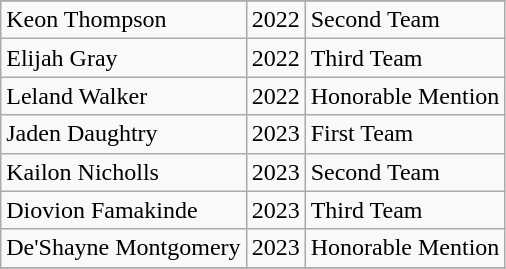<table class="wikitable">
<tr>
</tr>
<tr>
<td>Keon Thompson</td>
<td>2022</td>
<td>Second Team</td>
</tr>
<tr>
<td>Elijah Gray</td>
<td>2022</td>
<td>Third Team</td>
</tr>
<tr>
<td>Leland Walker</td>
<td>2022</td>
<td>Honorable Mention</td>
</tr>
<tr>
<td>Jaden Daughtry</td>
<td>2023</td>
<td>First Team</td>
</tr>
<tr>
<td>Kailon Nicholls</td>
<td>2023</td>
<td>Second Team</td>
</tr>
<tr>
<td>Diovion Famakinde</td>
<td>2023</td>
<td>Third Team</td>
</tr>
<tr>
<td>De'Shayne Montgomery</td>
<td>2023</td>
<td>Honorable Mention</td>
</tr>
<tr>
</tr>
</table>
